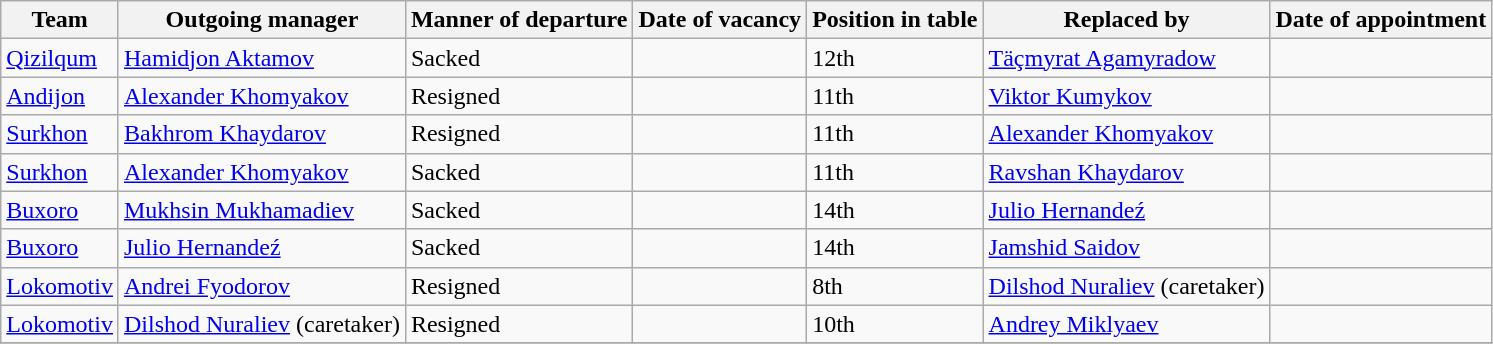<table class="wikitable sortable">
<tr>
<th>Team</th>
<th>Outgoing manager</th>
<th>Manner of departure</th>
<th>Date of vacancy</th>
<th>Position in table</th>
<th>Replaced by</th>
<th>Date of appointment</th>
</tr>
<tr>
<td><a href='#'>Qizilqum</a></td>
<td> <a href='#'>Hamidjon Aktamov</a></td>
<td>Sacked</td>
<td></td>
<td>12th</td>
<td> <a href='#'>Täçmyrat Agamyradow</a></td>
<td></td>
</tr>
<tr>
<td><a href='#'>Andijon</a></td>
<td> <a href='#'>Alexander Khomyakov</a></td>
<td>Resigned</td>
<td></td>
<td>11th</td>
<td> <a href='#'>Viktor Kumykov</a></td>
<td></td>
</tr>
<tr>
<td><a href='#'>Surkhon</a></td>
<td> <a href='#'>Bakhrom Khaydarov</a></td>
<td>Resigned</td>
<td></td>
<td>11th</td>
<td> <a href='#'>Alexander Khomyakov</a></td>
<td></td>
</tr>
<tr>
<td><a href='#'>Surkhon</a></td>
<td> <a href='#'>Alexander Khomyakov</a></td>
<td>Sacked</td>
<td></td>
<td>11th</td>
<td> <a href='#'>Ravshan Khaydarov</a></td>
<td></td>
</tr>
<tr>
<td><a href='#'>Buxoro</a></td>
<td> <a href='#'>Mukhsin Mukhamadiev</a></td>
<td>Sacked</td>
<td></td>
<td>14th</td>
<td> <a href='#'>Julio Hernandeź</a></td>
<td></td>
</tr>
<tr>
<td><a href='#'>Buxoro</a></td>
<td> <a href='#'>Julio Hernandeź</a></td>
<td>Sacked</td>
<td></td>
<td>14th</td>
<td> <a href='#'>Jamshid Saidov</a></td>
<td></td>
</tr>
<tr>
<td><a href='#'>Lokomotiv</a></td>
<td> <a href='#'>Andrei Fyodorov</a></td>
<td>Resigned</td>
<td></td>
<td>8th</td>
<td> <a href='#'>Dilshod Nuraliev</a> (caretaker)</td>
<td></td>
</tr>
<tr>
<td><a href='#'>Lokomotiv</a></td>
<td> <a href='#'>Dilshod Nuraliev</a> (caretaker)</td>
<td>Resigned</td>
<td></td>
<td>10th</td>
<td> <a href='#'>Andrey Miklyaev</a></td>
<td></td>
</tr>
<tr>
</tr>
</table>
